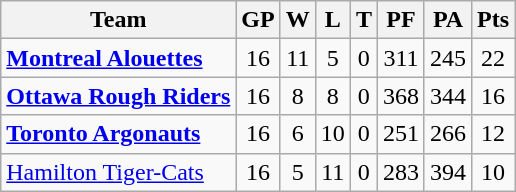<table class="wikitable" style="text-align:center;">
<tr>
<th>Team</th>
<th>GP</th>
<th>W</th>
<th>L</th>
<th>T</th>
<th>PF</th>
<th>PA</th>
<th>Pts</th>
</tr>
<tr>
<td style="text-align:left;"><strong><a href='#'>Montreal Alouettes</a></strong></td>
<td>16</td>
<td>11</td>
<td>5</td>
<td>0</td>
<td>311</td>
<td>245</td>
<td>22</td>
</tr>
<tr>
<td style="text-align:left;"><strong><a href='#'>Ottawa Rough Riders</a></strong></td>
<td>16</td>
<td>8</td>
<td>8</td>
<td>0</td>
<td>368</td>
<td>344</td>
<td>16</td>
</tr>
<tr>
<td style="text-align:left;"><strong><a href='#'>Toronto Argonauts</a></strong></td>
<td>16</td>
<td>6</td>
<td>10</td>
<td>0</td>
<td>251</td>
<td>266</td>
<td>12</td>
</tr>
<tr>
<td style="text-align:left;"><a href='#'>Hamilton Tiger-Cats</a></td>
<td>16</td>
<td>5</td>
<td>11</td>
<td>0</td>
<td>283</td>
<td>394</td>
<td>10</td>
</tr>
</table>
